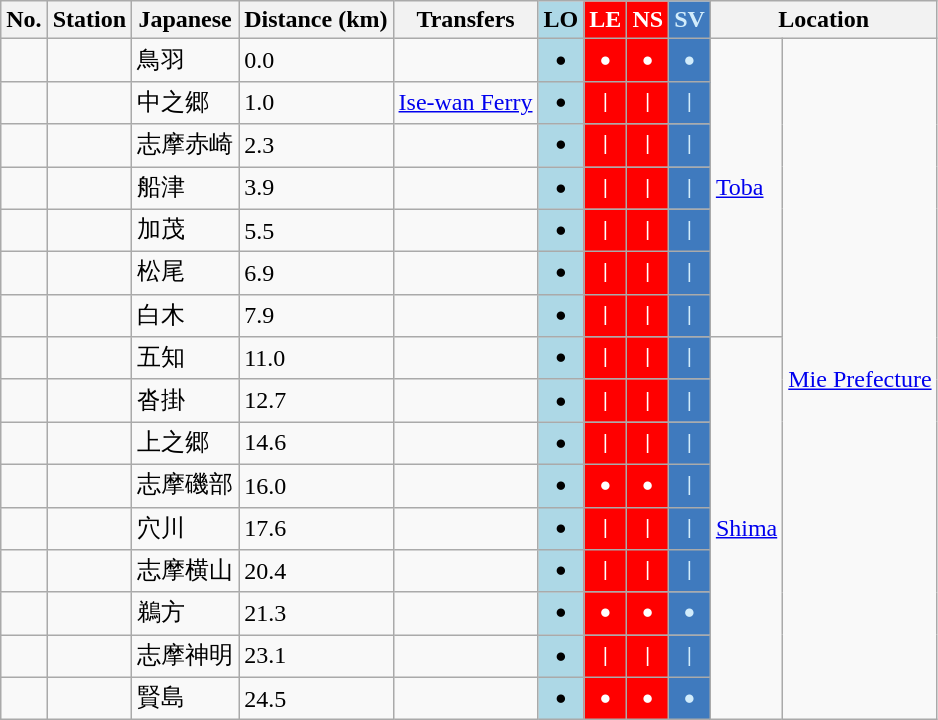<table class=wikitable>
<tr>
<th>No.</th>
<th>Station</th>
<th>Japanese</th>
<th>Distance (km)</th>
<th>Transfers</th>
<th style="background:lightblue; color:black;">LO</th>
<th style="background:red; color:white;">LE</th>
<th style="background:red; color:white;">NS</th>
<th style="background:#3f7abe; color: #d2ecfb;">SV</th>
<th colspan="2">Location</th>
</tr>
<tr>
<td></td>
<td></td>
<td>鳥羽</td>
<td>0.0</td>
<td><br> </td>
<td style="text-align:center; font-family:monospace; background:lightblue; color:black;">●</td>
<td style="text-align:center; font-family:monospace; background:red; color:white;">●</td>
<td style="text-align:center; font-family:monospace; background:red; color:white;">●</td>
<td style="text-align:center; font-family:monospace; background:#3f7abe; color: #d2ecfb;">●</td>
<td rowspan="7"><a href='#'>Toba</a></td>
<td rowspan="16"><a href='#'>Mie Prefecture</a></td>
</tr>
<tr>
<td></td>
<td></td>
<td>中之郷</td>
<td>1.0</td>
<td> <a href='#'>Ise-wan Ferry</a></td>
<td style="text-align:center; font-family:monospace; background:lightblue; color:black;">●</td>
<td style="text-align:center; font-family:monospace; background:red; color:white;">|</td>
<td style="text-align:center; font-family:monospace; background:red; color:white;">|</td>
<td style="text-align:center; font-family:monospace; background:#3f7abe; color: #d2ecfb;">|</td>
</tr>
<tr>
<td></td>
<td></td>
<td>志摩赤崎</td>
<td>2.3</td>
<td></td>
<td style="text-align:center; font-family:monospace; background:lightblue; color:black;">●</td>
<td style="text-align:center; font-family:monospace; background:red; color:white;">|</td>
<td style="text-align:center; font-family:monospace; background:red; color:white;">|</td>
<td style="text-align:center; font-family:monospace; background:#3f7abe; color: #d2ecfb;">|</td>
</tr>
<tr>
<td></td>
<td></td>
<td>船津</td>
<td>3.9</td>
<td></td>
<td style="text-align:center; font-family:monospace; background:lightblue; color:black;">●</td>
<td style="text-align:center; font-family:monospace; background:red; color:white;">|</td>
<td style="text-align:center; font-family:monospace; background:red; color:white;">|</td>
<td style="text-align:center; font-family:monospace; background:#3f7abe; color: #d2ecfb;">|</td>
</tr>
<tr>
<td></td>
<td></td>
<td>加茂</td>
<td>5.5</td>
<td></td>
<td style="text-align:center; font-family:monospace; background:lightblue; color:black;">●</td>
<td style="text-align:center; font-family:monospace; background:red; color:white;">|</td>
<td style="text-align:center; font-family:monospace; background:red; color:white;">|</td>
<td style="text-align:center; font-family:monospace; background:#3f7abe; color: #d2ecfb;">|</td>
</tr>
<tr>
<td></td>
<td></td>
<td>松尾</td>
<td>6.9</td>
<td></td>
<td style="text-align:center; font-family:monospace; background:lightblue; color:black;">●</td>
<td style="text-align:center; font-family:monospace; background:red; color:white;">|</td>
<td style="text-align:center; font-family:monospace; background:red; color:white;">|</td>
<td style="text-align:center; font-family:monospace; background:#3f7abe; color: #d2ecfb;">|</td>
</tr>
<tr>
<td></td>
<td></td>
<td>白木</td>
<td>7.9</td>
<td></td>
<td style="text-align:center; font-family:monospace; background:lightblue; color:black;">●</td>
<td style="text-align:center; font-family:monospace; background:red; color:white;">|</td>
<td style="text-align:center; font-family:monospace; background:red; color:white;">|</td>
<td style="text-align:center; font-family:monospace; background:#3f7abe; color: #d2ecfb;">|</td>
</tr>
<tr>
<td></td>
<td></td>
<td>五知</td>
<td>11.0</td>
<td></td>
<td style="text-align:center; font-family:monospace; background:lightblue; color:black;">●</td>
<td style="text-align:center; font-family:monospace; background:red; color:white;">|</td>
<td style="text-align:center; font-family:monospace; background:red; color:white;">|</td>
<td style="text-align:center; font-family:monospace; background:#3f7abe; color: #d2ecfb;">|</td>
<td rowspan="9" style="text-align:center;"><a href='#'>Shima</a></td>
</tr>
<tr>
<td></td>
<td></td>
<td>沓掛</td>
<td>12.7</td>
<td></td>
<td style="text-align:center; font-family:monospace; background:lightblue; color:black;">●</td>
<td style="text-align:center; font-family:monospace; background:red; color:white;">|</td>
<td style="text-align:center; font-family:monospace; background:red; color:white;">|</td>
<td style="text-align:center; font-family:monospace; background:#3f7abe; color: #d2ecfb;">|</td>
</tr>
<tr>
<td></td>
<td></td>
<td>上之郷</td>
<td>14.6</td>
<td></td>
<td style="text-align:center; font-family:monospace; background:lightblue; color:black;">●</td>
<td style="text-align:center; font-family:monospace; background:red; color:white;">|</td>
<td style="text-align:center; font-family:monospace; background:red; color:white;">|</td>
<td style="text-align:center; font-family:monospace; background:#3f7abe; color: #d2ecfb;">|</td>
</tr>
<tr>
<td></td>
<td></td>
<td>志摩磯部</td>
<td>16.0</td>
<td></td>
<td style="text-align:center; font-family:monospace; background:lightblue; color:black;">●</td>
<td style="text-align:center; font-family:monospace; background:red; color:white;">●</td>
<td style="text-align:center; font-family:monospace; background:red; color:white;">●</td>
<td style="text-align:center; font-family:monospace; background:#3f7abe; color: #d2ecfb;">|</td>
</tr>
<tr>
<td></td>
<td></td>
<td>穴川</td>
<td>17.6</td>
<td></td>
<td style="text-align:center; font-family:monospace; background:lightblue; color:black;">●</td>
<td style="text-align:center; font-family:monospace; background:red; color:white;">|</td>
<td style="text-align:center; font-family:monospace; background:red; color:white;">|</td>
<td style="text-align:center; font-family:monospace; background:#3f7abe; color: #d2ecfb;">|</td>
</tr>
<tr>
<td></td>
<td></td>
<td>志摩横山</td>
<td>20.4</td>
<td></td>
<td style="text-align:center; font-family:monospace; background:lightblue; color:black;">●</td>
<td style="text-align:center; font-family:monospace; background:red; color:white;">|</td>
<td style="text-align:center; font-family:monospace; background:red; color:white;">|</td>
<td style="text-align:center; font-family:monospace; background:#3f7abe; color: #d2ecfb;">|</td>
</tr>
<tr>
<td></td>
<td></td>
<td>鵜方</td>
<td>21.3</td>
<td></td>
<td style="text-align:center; font-family:monospace; background:lightblue; color:black;">●</td>
<td style="text-align:center; font-family:monospace; background:red; color:white;">●</td>
<td style="text-align:center; font-family:monospace; background:red; color:white;">●</td>
<td style="text-align:center; font-family:monospace; background:#3f7abe; color: #d2ecfb;">●</td>
</tr>
<tr>
<td></td>
<td></td>
<td>志摩神明</td>
<td>23.1</td>
<td></td>
<td style="text-align:center; font-family:monospace; background:lightblue; color:black;">●</td>
<td style="text-align:center; font-family:monospace; background:red; color:white;">|</td>
<td style="text-align:center; font-family:monospace; background:red; color:white;">|</td>
<td style="text-align:center; font-family:monospace; background:#3f7abe; color: #d2ecfb;">|</td>
</tr>
<tr>
<td></td>
<td></td>
<td>賢島</td>
<td>24.5</td>
<td></td>
<td style="text-align:center; font-family:monospace; background:lightblue; color:black;">●</td>
<td style="text-align:center; font-family:monospace; background:red; color:white;">●</td>
<td style="text-align:center; font-family:monospace; background:red; color:white;">●</td>
<td style="text-align:center; font-family:monospace; background:#3f7abe; color: #d2ecfb;">●</td>
</tr>
</table>
